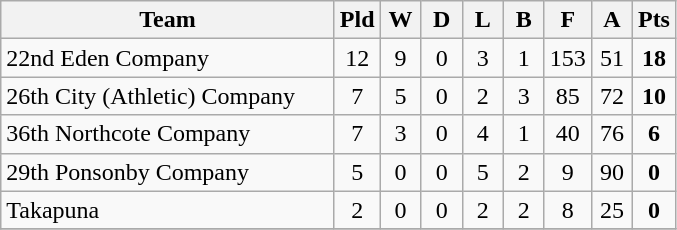<table class="wikitable" style="text-align:center;">
<tr>
<th width=215>Team</th>
<th width=20 abbr="Played">Pld</th>
<th width=20 abbr="Won">W</th>
<th width=20 abbr="Drawn">D</th>
<th width=20 abbr="Lost">L</th>
<th width=20 abbr="Bye">B</th>
<th width=20 abbr="For">F</th>
<th width=20 abbr="Against">A</th>
<th width=20 abbr="Points">Pts</th>
</tr>
<tr>
<td style="text-align:left;">22nd Eden Company</td>
<td>12</td>
<td>9</td>
<td>0</td>
<td>3</td>
<td>1</td>
<td>153</td>
<td>51</td>
<td><strong>18</strong></td>
</tr>
<tr>
<td style="text-align:left;">26th City (Athletic) Company</td>
<td>7</td>
<td>5</td>
<td>0</td>
<td>2</td>
<td>3</td>
<td>85</td>
<td>72</td>
<td><strong>10</strong></td>
</tr>
<tr>
<td style="text-align:left;">36th Northcote Company</td>
<td>7</td>
<td>3</td>
<td>0</td>
<td>4</td>
<td>1</td>
<td>40</td>
<td>76</td>
<td><strong>6</strong></td>
</tr>
<tr>
<td style="text-align:left;">29th Ponsonby Company</td>
<td>5</td>
<td>0</td>
<td>0</td>
<td>5</td>
<td>2</td>
<td>9</td>
<td>90</td>
<td><strong>0</strong></td>
</tr>
<tr>
<td style="text-align:left;">Takapuna</td>
<td>2</td>
<td>0</td>
<td>0</td>
<td>2</td>
<td>2</td>
<td>8</td>
<td>25</td>
<td><strong>0</strong></td>
</tr>
<tr>
</tr>
</table>
